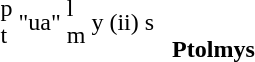<table>
<tr style="vertical-align:middle;" border="0">
<td>p<br>t</td>
<td>"ua"</td>
<td>l<br>m</td>
<td>y (ii) s</td>
<td></td>
<td><br></td>
<td><br><br><strong>Ptolmys</strong></td>
</tr>
</table>
